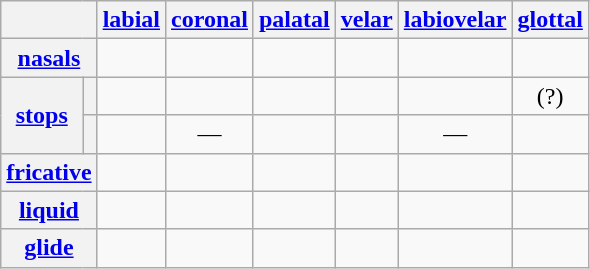<table class="wikitable" style="text-align:center;">
<tr>
<th colspan="2"></th>
<th><a href='#'>labial</a></th>
<th><a href='#'>coronal</a></th>
<th><a href='#'>palatal</a></th>
<th><a href='#'>velar</a></th>
<th><a href='#'>labiovelar</a></th>
<th><a href='#'>glottal</a></th>
</tr>
<tr>
<th colspan="2"><a href='#'>nasals</a></th>
<td></td>
<td></td>
<td></td>
<td></td>
<td></td>
<td></td>
</tr>
<tr>
<th rowspan="2"><a href='#'>stops</a></th>
<th></th>
<td></td>
<td></td>
<td></td>
<td></td>
<td></td>
<td>(?)</td>
</tr>
<tr>
<th></th>
<td></td>
<td>—</td>
<td></td>
<td></td>
<td>—</td>
<td></td>
</tr>
<tr>
<th colspan="2"><a href='#'>fricative</a></th>
<td></td>
<td></td>
<td></td>
<td></td>
<td></td>
<td></td>
</tr>
<tr>
<th colspan="2"><a href='#'>liquid</a></th>
<td></td>
<td></td>
<td></td>
<td></td>
<td></td>
<td></td>
</tr>
<tr>
<th colspan="2"><a href='#'>glide</a></th>
<td></td>
<td></td>
<td></td>
<td></td>
<td></td>
<td></td>
</tr>
</table>
